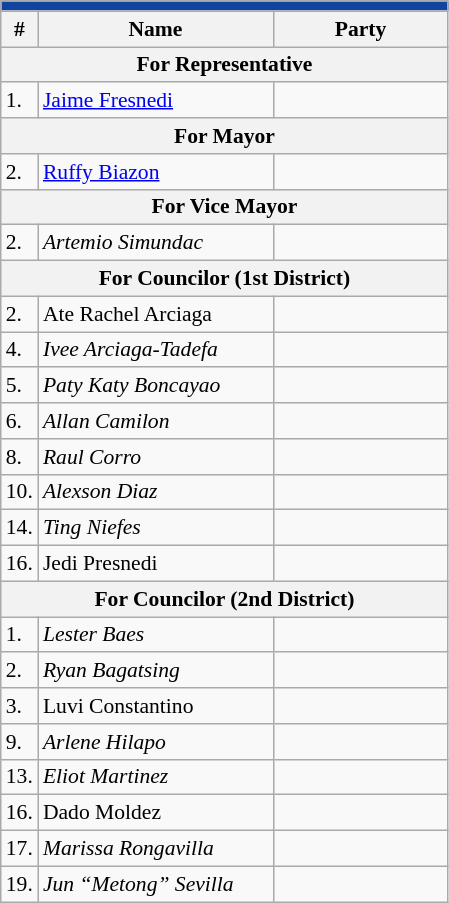<table class=wikitable style="font-size:90%">
<tr>
<td colspan="5" bgcolor=#1243a0></td>
</tr>
<tr>
<th>#</th>
<th width=150px>Name</th>
<th colspan=2 width=110px>Party</th>
</tr>
<tr>
<th colspan=5>For Representative</th>
</tr>
<tr>
<td>1.</td>
<td><a href='#'>Jaime Fresnedi</a></td>
<td></td>
</tr>
<tr>
<th colspan=5>For Mayor</th>
</tr>
<tr>
<td>2.</td>
<td><a href='#'>Ruffy Biazon</a></td>
<td></td>
</tr>
<tr>
<th colspan=5>For Vice Mayor</th>
</tr>
<tr>
<td>2.</td>
<td><em>Artemio Simundac</em></td>
<td></td>
</tr>
<tr>
<th colspan=5>For Councilor (1st District)</th>
</tr>
<tr>
<td>2.</td>
<td>Ate Rachel Arciaga</td>
<td></td>
</tr>
<tr>
<td>4.</td>
<td><em>Ivee Arciaga-Tadefa</em></td>
<td></td>
</tr>
<tr>
<td>5.</td>
<td><em>Paty Katy Boncayao</em></td>
<td></td>
</tr>
<tr>
<td>6.</td>
<td><em>Allan Camilon</em></td>
<td></td>
</tr>
<tr>
<td>8.</td>
<td><em>Raul Corro</em></td>
<td></td>
</tr>
<tr>
<td>10.</td>
<td><em>Alexson Diaz</em></td>
<td></td>
</tr>
<tr>
<td>14.</td>
<td><em>Ting Niefes</em></td>
<td></td>
</tr>
<tr>
<td>16.</td>
<td>Jedi Presnedi</td>
<td></td>
</tr>
<tr>
<th colspan=5>For Councilor (2nd District)</th>
</tr>
<tr>
<td>1.</td>
<td><em>Lester Baes</em></td>
<td></td>
</tr>
<tr>
<td>2.</td>
<td><em>Ryan Bagatsing</em></td>
<td></td>
</tr>
<tr>
<td>3.</td>
<td>Luvi Constantino</td>
<td></td>
</tr>
<tr>
<td>9.</td>
<td><em>Arlene Hilapo</em></td>
<td></td>
</tr>
<tr>
<td>13.</td>
<td><em>Eliot Martinez</em></td>
<td></td>
</tr>
<tr>
<td>16.</td>
<td>Dado Moldez</td>
<td></td>
</tr>
<tr>
<td>17.</td>
<td><em>Marissa Rongavilla</em></td>
<td></td>
</tr>
<tr>
<td>19.</td>
<td><em>Jun “Metong” Sevilla</em></td>
<td></td>
</tr>
</table>
